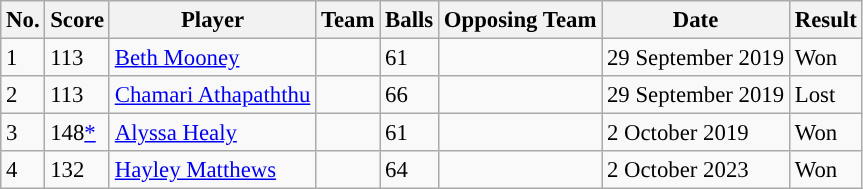<table class=wikitable sortable" style="font-size:95%">
<tr>
<th>No.</th>
<th>Score</th>
<th>Player</th>
<th>Team</th>
<th>Balls</th>
<th>Opposing Team</th>
<th>Date</th>
<th>Result</th>
</tr>
<tr>
<td>1</td>
<td>113</td>
<td><a href='#'>Beth Mooney</a></td>
<td></td>
<td> 61</td>
<td></td>
<td>29 September 2019</td>
<td>Won</td>
</tr>
<tr>
<td>2</td>
<td>113</td>
<td><a href='#'>Chamari Athapaththu</a></td>
<td></td>
<td> 66</td>
<td></td>
<td>29 September 2019</td>
<td>Lost</td>
</tr>
<tr>
<td>3</td>
<td>148<a href='#'>*</a></td>
<td><a href='#'>Alyssa Healy</a></td>
<td></td>
<td> 61</td>
<td></td>
<td>2 October 2019</td>
<td>Won</td>
</tr>
<tr>
<td>4</td>
<td>132</td>
<td><a href='#'>Hayley Matthews</a></td>
<td></td>
<td> 64</td>
<td></td>
<td>2 October 2023</td>
<td>Won</td>
</tr>
</table>
